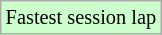<table class="wikitable" style="font-size: 85%;">
<tr style="background:#ccffcc;">
<td>Fastest session lap</td>
</tr>
</table>
